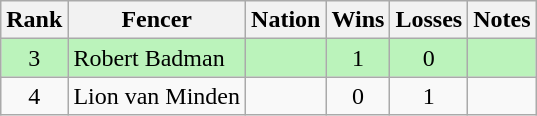<table class="wikitable sortable" style="text-align:center">
<tr>
<th>Rank</th>
<th>Fencer</th>
<th>Nation</th>
<th>Wins</th>
<th>Losses</th>
<th>Notes</th>
</tr>
<tr bgcolor=bbf3bb>
<td>3</td>
<td align=left>Robert Badman</td>
<td align=left></td>
<td>1</td>
<td>0</td>
<td></td>
</tr>
<tr>
<td>4</td>
<td align=left>Lion van Minden</td>
<td align=left></td>
<td>0</td>
<td>1</td>
<td></td>
</tr>
</table>
